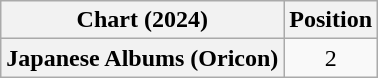<table class="wikitable plainrowheaders" style="text-align:center">
<tr>
<th scope="col">Chart (2024)</th>
<th scope="col">Position</th>
</tr>
<tr>
<th scope="row">Japanese Albums (Oricon)</th>
<td>2</td>
</tr>
</table>
